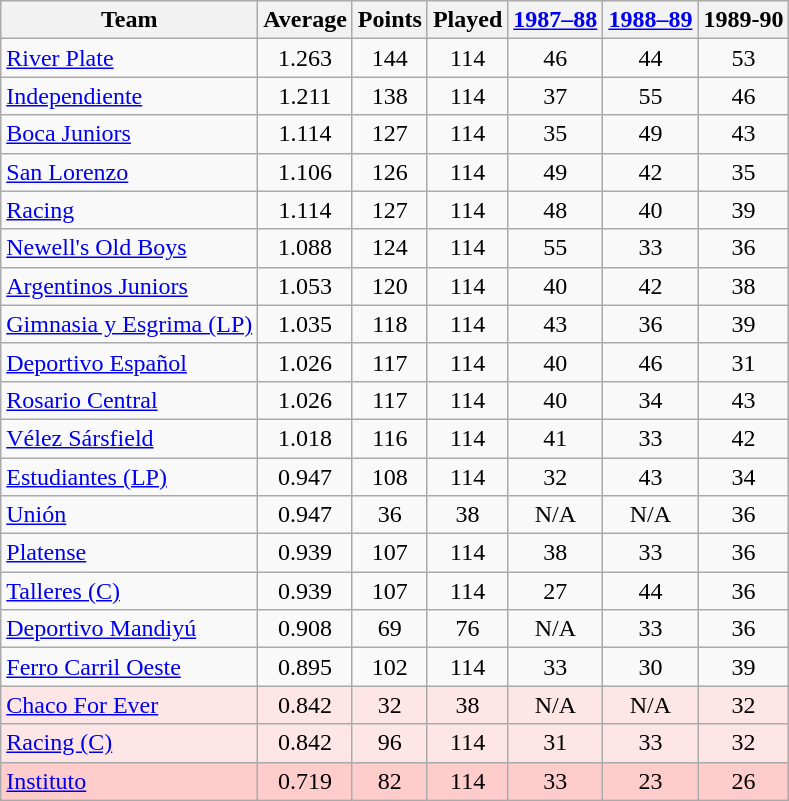<table class="wikitable" style="text-align:center">
<tr>
<th>Team</th>
<th>Average</th>
<th>Points</th>
<th>Played</th>
<th><a href='#'>1987–88</a></th>
<th><a href='#'>1988–89</a></th>
<th>1989-90</th>
</tr>
<tr>
<td align=left><a href='#'>River Plate</a></td>
<td>1.263</td>
<td>144</td>
<td>114</td>
<td>46</td>
<td>44</td>
<td>53</td>
</tr>
<tr>
<td align=left><a href='#'>Independiente</a></td>
<td>1.211</td>
<td>138</td>
<td>114</td>
<td>37</td>
<td>55</td>
<td>46</td>
</tr>
<tr>
<td align=left><a href='#'>Boca Juniors</a></td>
<td>1.114</td>
<td>127</td>
<td>114</td>
<td>35</td>
<td>49</td>
<td>43</td>
</tr>
<tr>
<td align=left><a href='#'>San Lorenzo</a></td>
<td>1.106</td>
<td>126</td>
<td>114</td>
<td>49</td>
<td>42</td>
<td>35</td>
</tr>
<tr>
<td align=left><a href='#'>Racing</a></td>
<td>1.114</td>
<td>127</td>
<td>114</td>
<td>48</td>
<td>40</td>
<td>39</td>
</tr>
<tr>
<td align=left><a href='#'>Newell's Old Boys</a></td>
<td>1.088</td>
<td>124</td>
<td>114</td>
<td>55</td>
<td>33</td>
<td>36</td>
</tr>
<tr>
<td align=left><a href='#'>Argentinos Juniors</a></td>
<td>1.053</td>
<td>120</td>
<td>114</td>
<td>40</td>
<td>42</td>
<td>38</td>
</tr>
<tr>
<td align=left><a href='#'>Gimnasia y Esgrima (LP)</a></td>
<td>1.035</td>
<td>118</td>
<td>114</td>
<td>43</td>
<td>36</td>
<td>39</td>
</tr>
<tr>
<td align=left><a href='#'>Deportivo Español</a></td>
<td>1.026</td>
<td>117</td>
<td>114</td>
<td>40</td>
<td>46</td>
<td>31</td>
</tr>
<tr>
<td align=left><a href='#'>Rosario Central</a></td>
<td>1.026</td>
<td>117</td>
<td>114</td>
<td>40</td>
<td>34</td>
<td>43</td>
</tr>
<tr>
<td align=left><a href='#'>Vélez Sársfield</a></td>
<td>1.018</td>
<td>116</td>
<td>114</td>
<td>41</td>
<td>33</td>
<td>42</td>
</tr>
<tr>
<td align=left><a href='#'>Estudiantes (LP)</a></td>
<td>0.947</td>
<td>108</td>
<td>114</td>
<td>32</td>
<td>43</td>
<td>34</td>
</tr>
<tr>
<td align=left><a href='#'>Unión</a></td>
<td>0.947</td>
<td>36</td>
<td>38</td>
<td>N/A</td>
<td>N/A</td>
<td>36</td>
</tr>
<tr>
<td align=left><a href='#'>Platense</a></td>
<td>0.939</td>
<td>107</td>
<td>114</td>
<td>38</td>
<td>33</td>
<td>36</td>
</tr>
<tr>
<td align=left><a href='#'>Talleres (C)</a></td>
<td>0.939</td>
<td>107</td>
<td>114</td>
<td>27</td>
<td>44</td>
<td>36</td>
</tr>
<tr>
<td align=left><a href='#'>Deportivo Mandiyú</a></td>
<td>0.908</td>
<td>69</td>
<td>76</td>
<td>N/A</td>
<td>33</td>
<td>36</td>
</tr>
<tr>
<td align=left><a href='#'>Ferro Carril Oeste</a></td>
<td>0.895</td>
<td>102</td>
<td>114</td>
<td>33</td>
<td>30</td>
<td>39</td>
</tr>
<tr bgcolor="#ffe6e6">
<td align=left><a href='#'>Chaco For Ever</a></td>
<td>0.842</td>
<td>32</td>
<td>38</td>
<td>N/A</td>
<td>N/A</td>
<td>32</td>
</tr>
<tr bgcolor="#ffe6e6">
<td align=left><a href='#'>Racing (C)</a></td>
<td>0.842</td>
<td>96</td>
<td>114</td>
<td>31</td>
<td>33</td>
<td>32</td>
</tr>
<tr bgcolor="FFCCCC">
<td align=left><a href='#'>Instituto</a></td>
<td>0.719</td>
<td>82</td>
<td>114</td>
<td>33</td>
<td>23</td>
<td>26</td>
</tr>
</table>
